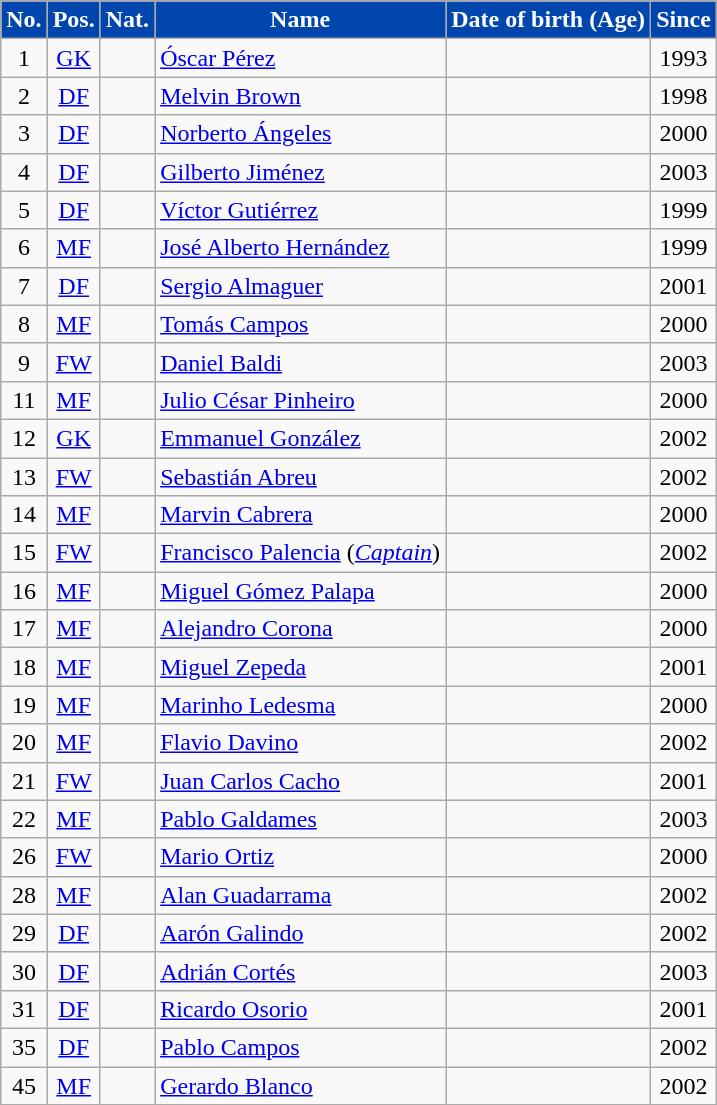<table class="wikitable sortable" style="text-align:center; font-size:100%;">
<tr>
<th style=background-color:#0046AD;color:#FFFFFF>No.</th>
<th style=background-color:#0046AD;color:#FFFFFF>Pos.</th>
<th style=background-color:#0046AD;color:#FFFFFF>Nat.</th>
<th style=background-color:#0046AD;color:#FFFFFF>Name</th>
<th style=background-color:#0046AD;color:#FFFFFF>Date of birth (Age)</th>
<th style=background-color:#0046AD;color:#FFFFFF>Since</th>
</tr>
<tr>
<td>1</td>
<td><a href='#'>GK</a></td>
<td></td>
<td align=left><a href='#'>Óscar Pérez</a></td>
<td></td>
<td>1993</td>
</tr>
<tr>
<td>2</td>
<td><a href='#'>DF</a></td>
<td></td>
<td align=left><a href='#'>Melvin Brown</a></td>
<td></td>
<td>1998</td>
</tr>
<tr>
<td>3</td>
<td><a href='#'>DF</a></td>
<td></td>
<td align=left><a href='#'>Norberto Ángeles</a></td>
<td></td>
<td>2000</td>
</tr>
<tr>
<td>4</td>
<td><a href='#'>DF</a></td>
<td></td>
<td align=left><a href='#'>Gilberto Jiménez</a></td>
<td></td>
<td>2003</td>
</tr>
<tr>
<td>5</td>
<td><a href='#'>DF</a></td>
<td></td>
<td align=left><a href='#'>Víctor Gutiérrez</a></td>
<td></td>
<td>1999</td>
</tr>
<tr>
<td>6</td>
<td><a href='#'>MF</a></td>
<td></td>
<td align=left><a href='#'>José Alberto Hernández</a></td>
<td></td>
<td>1999</td>
</tr>
<tr>
<td>7</td>
<td><a href='#'>DF</a></td>
<td></td>
<td align=left><a href='#'>Sergio Almaguer</a></td>
<td></td>
<td>2001</td>
</tr>
<tr>
<td>8</td>
<td><a href='#'>MF</a></td>
<td></td>
<td align=left><a href='#'>Tomás Campos</a></td>
<td></td>
<td>2000</td>
</tr>
<tr>
<td>9</td>
<td><a href='#'>FW</a></td>
<td></td>
<td align=left><a href='#'>Daniel Baldi</a></td>
<td></td>
<td>2003</td>
</tr>
<tr>
<td>11</td>
<td><a href='#'>MF</a></td>
<td></td>
<td align=left><a href='#'>Julio César Pinheiro</a></td>
<td></td>
<td>2000</td>
</tr>
<tr>
<td>12</td>
<td><a href='#'>GK</a></td>
<td></td>
<td align=left><a href='#'>Emmanuel González</a></td>
<td></td>
<td>2002</td>
</tr>
<tr>
<td>13</td>
<td><a href='#'>FW</a></td>
<td></td>
<td align=left><a href='#'>Sebastián Abreu</a></td>
<td></td>
<td>2002</td>
</tr>
<tr>
<td>14</td>
<td><a href='#'>MF</a></td>
<td></td>
<td align=left><a href='#'>Marvin Cabrera</a></td>
<td></td>
<td>2000</td>
</tr>
<tr>
<td>15</td>
<td><a href='#'>FW</a></td>
<td></td>
<td align=left><a href='#'>Francisco Palencia</a> (<em><a href='#'>Captain</a></em>)</td>
<td></td>
<td>2002</td>
</tr>
<tr>
<td>16</td>
<td><a href='#'>MF</a></td>
<td></td>
<td align=left><a href='#'>Miguel Gómez Palapa</a></td>
<td></td>
<td>2000</td>
</tr>
<tr>
<td>17</td>
<td><a href='#'>MF</a></td>
<td></td>
<td align=left><a href='#'>Alejandro Corona</a></td>
<td></td>
<td>2000</td>
</tr>
<tr>
<td>18</td>
<td><a href='#'>MF</a></td>
<td></td>
<td align=left><a href='#'>Miguel Zepeda</a></td>
<td></td>
<td>2001</td>
</tr>
<tr>
<td>19</td>
<td><a href='#'>MF</a></td>
<td></td>
<td align=left><a href='#'>Marinho Ledesma</a></td>
<td></td>
<td>2000</td>
</tr>
<tr>
<td>20</td>
<td><a href='#'>MF</a></td>
<td></td>
<td align=left><a href='#'>Flavio Davino</a></td>
<td></td>
<td>2002</td>
</tr>
<tr>
<td>21</td>
<td><a href='#'>FW</a></td>
<td></td>
<td align=left><a href='#'>Juan Carlos Cacho</a></td>
<td></td>
<td>2001</td>
</tr>
<tr>
<td>22</td>
<td><a href='#'>MF</a></td>
<td></td>
<td align=left><a href='#'>Pablo Galdames</a></td>
<td></td>
<td>2003</td>
</tr>
<tr>
<td>26</td>
<td><a href='#'>FW</a></td>
<td></td>
<td align=left><a href='#'>Mario Ortiz</a></td>
<td></td>
<td>2000</td>
</tr>
<tr>
<td>28</td>
<td><a href='#'>MF</a></td>
<td></td>
<td align=left><a href='#'>Alan Guadarrama</a></td>
<td></td>
<td>2002</td>
</tr>
<tr>
<td>29</td>
<td><a href='#'>DF</a></td>
<td></td>
<td align=left><a href='#'>Aarón Galindo</a></td>
<td></td>
<td>2002</td>
</tr>
<tr>
<td>30</td>
<td><a href='#'>DF</a></td>
<td></td>
<td align=left><a href='#'>Adrián Cortés</a></td>
<td></td>
<td>2003</td>
</tr>
<tr>
<td>31</td>
<td><a href='#'>DF</a></td>
<td></td>
<td align=left><a href='#'>Ricardo Osorio</a></td>
<td></td>
<td>2001</td>
</tr>
<tr>
<td>35</td>
<td><a href='#'>DF</a></td>
<td></td>
<td align=left><a href='#'>Pablo Campos</a></td>
<td></td>
<td>2002</td>
</tr>
<tr>
<td>45</td>
<td><a href='#'>MF</a></td>
<td></td>
<td align=left><a href='#'>Gerardo Blanco</a></td>
<td></td>
<td>2002</td>
</tr>
</table>
